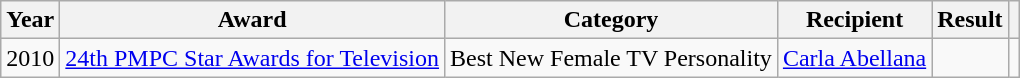<table class="wikitable">
<tr>
<th>Year</th>
<th>Award</th>
<th>Category</th>
<th>Recipient</th>
<th>Result</th>
<th></th>
</tr>
<tr>
<td>2010</td>
<td><a href='#'>24th PMPC Star Awards for Television</a></td>
<td>Best New Female TV Personality</td>
<td><a href='#'>Carla Abellana</a></td>
<td></td>
<td></td>
</tr>
</table>
